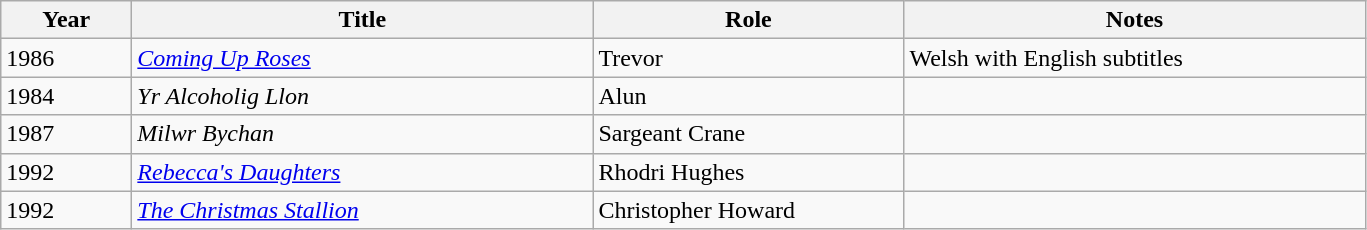<table class="wikitable">
<tr>
<th scope="col" width="80">Year</th>
<th scope="col" width="300">Title</th>
<th scope="col" width="200">Role</th>
<th scope="col" width="300">Notes</th>
</tr>
<tr>
<td>1986</td>
<td><em><a href='#'>Coming Up Roses</a></em></td>
<td>Trevor</td>
<td>Welsh with English subtitles</td>
</tr>
<tr>
<td>1984</td>
<td><em>Yr Alcoholig Llon</em></td>
<td>Alun</td>
<td></td>
</tr>
<tr>
<td>1987</td>
<td><em>Milwr Bychan</em></td>
<td>Sargeant Crane</td>
<td></td>
</tr>
<tr>
<td>1992</td>
<td><em><a href='#'>Rebecca's Daughters</a></em></td>
<td>Rhodri Hughes</td>
<td></td>
</tr>
<tr>
<td>1992</td>
<td><em><a href='#'>The Christmas Stallion</a></em></td>
<td>Christopher Howard</td>
<td></td>
</tr>
</table>
